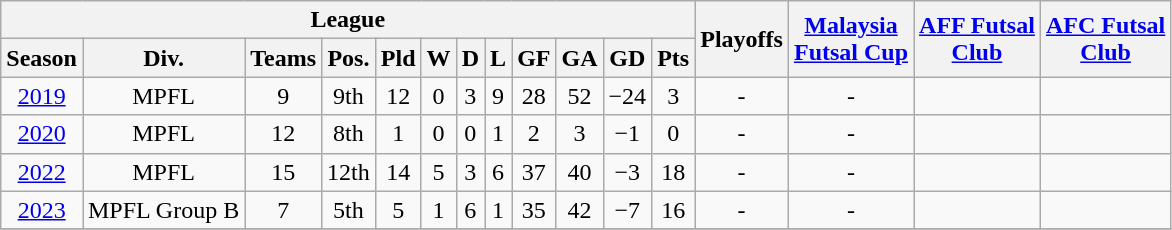<table class="wikitable" style="text-align:center">
<tr>
<th colspan="12">League</th>
<th rowspan="2">Playoffs</th>
<th rowspan="2"><a href='#'>Malaysia<br>Futsal Cup</a></th>
<th rowspan="2"><a href='#'>AFF Futsal<br>Club</a></th>
<th rowspan="2"><a href='#'>AFC Futsal<br>Club</a></th>
</tr>
<tr>
<th>Season</th>
<th>Div.</th>
<th>Teams</th>
<th>Pos.</th>
<th>Pld</th>
<th>W</th>
<th>D</th>
<th>L</th>
<th>GF</th>
<th>GA</th>
<th>GD</th>
<th>Pts</th>
</tr>
<tr>
<td><a href='#'>2019</a></td>
<td>MPFL</td>
<td>9</td>
<td bgcolor=>9th</td>
<td>12</td>
<td>0</td>
<td>3</td>
<td>9</td>
<td>28</td>
<td>52</td>
<td>−24</td>
<td>3</td>
<td>-</td>
<td>-</td>
<td></td>
<td></td>
</tr>
<tr>
<td><a href='#'>2020</a></td>
<td>MPFL</td>
<td>12</td>
<td bgcolor=>8th</td>
<td>1</td>
<td>0</td>
<td>0</td>
<td>1</td>
<td>2</td>
<td>3</td>
<td>−1</td>
<td>0</td>
<td>-</td>
<td>-</td>
<td></td>
<td></td>
</tr>
<tr>
<td><a href='#'>2022</a></td>
<td>MPFL</td>
<td>15</td>
<td bgcolor=>12th</td>
<td>14</td>
<td>5</td>
<td>3</td>
<td>6</td>
<td>37</td>
<td>40</td>
<td>−3</td>
<td>18</td>
<td>-</td>
<td>-</td>
<td></td>
<td></td>
</tr>
<tr>
<td><a href='#'>2023</a></td>
<td>MPFL Group B</td>
<td>7</td>
<td bgcolor=>5th</td>
<td>5</td>
<td>1</td>
<td>6</td>
<td>1</td>
<td>35</td>
<td>42</td>
<td>−7</td>
<td>16</td>
<td>-</td>
<td>-</td>
<td></td>
<td></td>
</tr>
<tr>
</tr>
</table>
